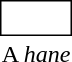<table style="margin:1em;float: right">
<tr>
<td style="border: solid thin; padding: 2px;"><br></td>
</tr>
<tr>
<td style="text-align:center">A <em>hane</em></td>
</tr>
</table>
